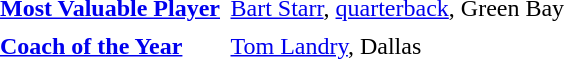<table cellpadding="3" cellspacing="1">
<tr>
<td><strong><a href='#'>Most Valuable Player</a></strong></td>
<td><a href='#'>Bart Starr</a>, <a href='#'>quarterback</a>, Green Bay</td>
</tr>
<tr>
<td><strong><a href='#'>Coach of the Year</a></strong></td>
<td><a href='#'>Tom Landry</a>, Dallas</td>
</tr>
</table>
